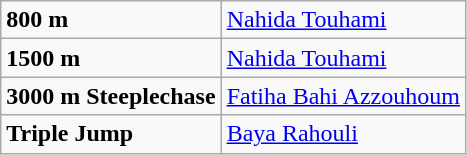<table class="wikitable">
<tr>
<td><strong>800 m</strong></td>
<td><a href='#'>Nahida Touhami</a></td>
</tr>
<tr>
<td><strong>1500 m</strong></td>
<td><a href='#'>Nahida Touhami</a></td>
</tr>
<tr>
<td><strong>3000 m Steeplechase</strong></td>
<td><a href='#'>Fatiha Bahi Azzouhoum</a></td>
</tr>
<tr>
<td><strong>Triple Jump</strong></td>
<td><a href='#'>Baya Rahouli</a></td>
</tr>
</table>
